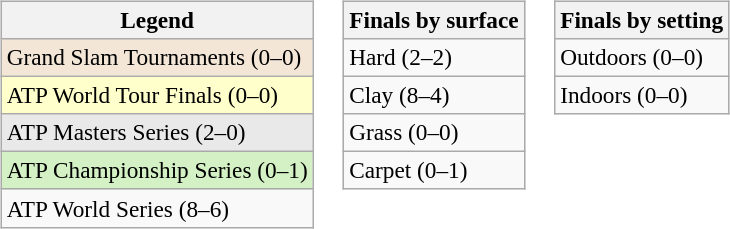<table>
<tr valign=top>
<td><br><table class=wikitable style=font-size:97%>
<tr>
<th>Legend</th>
</tr>
<tr style="background:#f3e6d7;">
<td>Grand Slam Tournaments (0–0)</td>
</tr>
<tr style="background:#ffc;">
<td>ATP World Tour Finals (0–0)</td>
</tr>
<tr style="background:#e9e9e9;">
<td>ATP Masters Series (2–0)</td>
</tr>
<tr style="background:#d4f1c5;">
<td>ATP Championship Series (0–1)</td>
</tr>
<tr>
<td>ATP World Series (8–6)</td>
</tr>
</table>
</td>
<td><br><table class=wikitable style=font-size:97%>
<tr>
<th>Finals by surface</th>
</tr>
<tr>
<td>Hard (2–2)</td>
</tr>
<tr>
<td>Clay (8–4)</td>
</tr>
<tr>
<td>Grass (0–0)</td>
</tr>
<tr>
<td>Carpet (0–1)</td>
</tr>
</table>
</td>
<td><br><table class=wikitable style=font-size:97%>
<tr>
<th>Finals by setting</th>
</tr>
<tr>
<td>Outdoors (0–0)</td>
</tr>
<tr>
<td>Indoors (0–0)</td>
</tr>
</table>
</td>
</tr>
</table>
